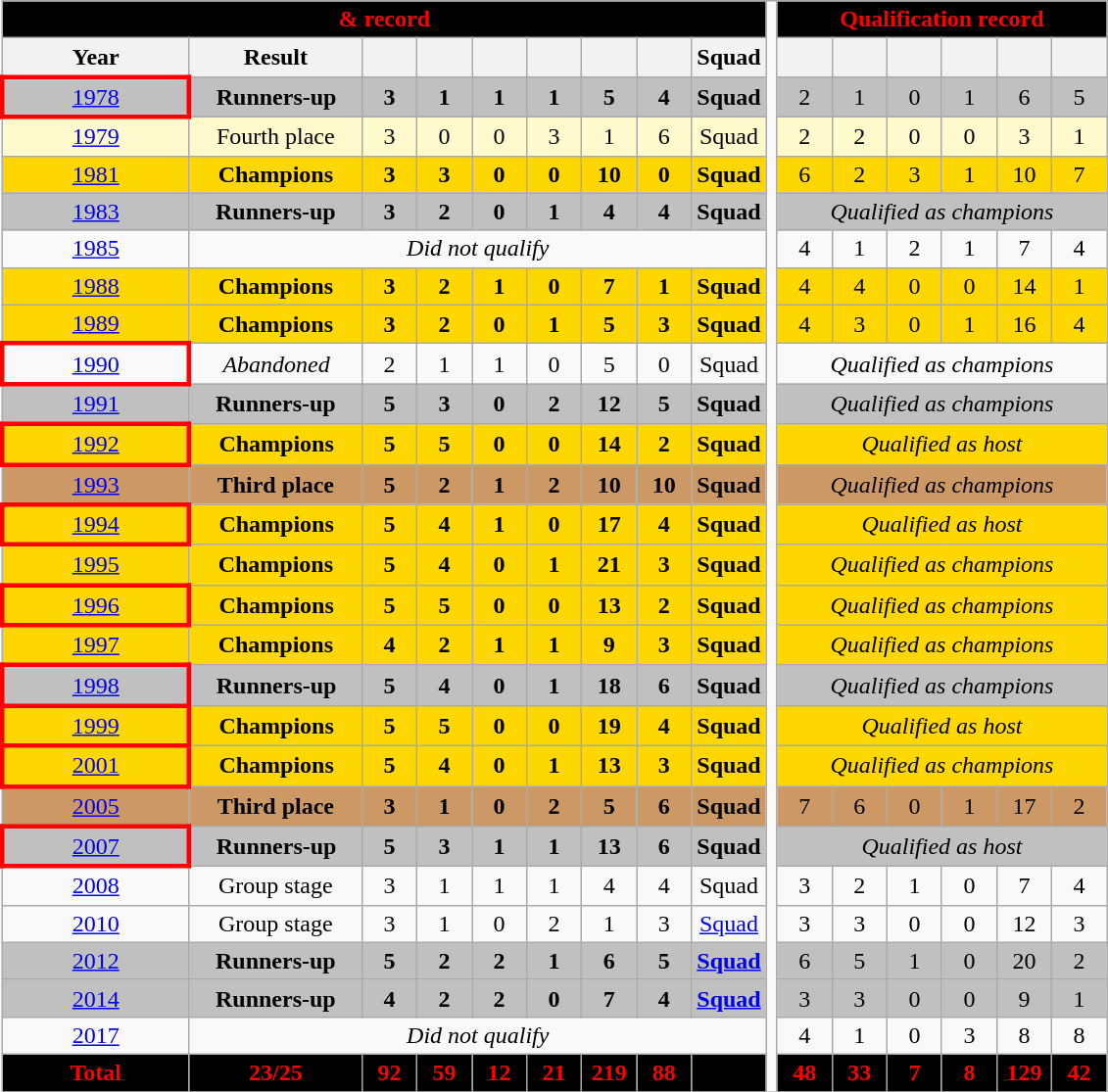<table class="wikitable" style="text-align: center;">
<tr>
<th style="color:red; background:black;" colspan=9><a href='#'></a> & <a href='#'></a> record</th>
<td rowspan=28></td>
<th style="color:red; background:black;" colspan=7>Qualification record</th>
</tr>
<tr>
<th style="width:120px;">Year</th>
<th style="width:110px;">Result</th>
<th style="width:30px;"></th>
<th style="width:30px;"></th>
<th style="width:30px;"></th>
<th style="width:30px;"></th>
<th style="width:30px;"></th>
<th style="width:30px;"></th>
<th>Squad</th>
<th style="width:30px;"></th>
<th style="width:30px;"></th>
<th style="width:30px;"></th>
<th style="width:30px;"></th>
<th style="width:30px;"></th>
<th style="width:30px;"></th>
</tr>
<tr style="background:Silver;">
<td style="border: 3px solid red"> <a href='#'>1978</a></td>
<td><strong>Runners-up</strong></td>
<td><strong>3</strong></td>
<td><strong>1</strong></td>
<td><strong>1</strong></td>
<td><strong>1</strong></td>
<td><strong>5</strong></td>
<td><strong>4</strong></td>
<td><strong>Squad</strong></td>
<td>2</td>
<td>1</td>
<td>0</td>
<td>1</td>
<td>6</td>
<td>5</td>
</tr>
<tr style="background:LemonChiffon;">
<td> <a href='#'>1979</a></td>
<td>Fourth place</td>
<td>3</td>
<td>0</td>
<td>0</td>
<td>3</td>
<td>1</td>
<td>6</td>
<td>Squad</td>
<td>2</td>
<td>2</td>
<td>0</td>
<td>0</td>
<td>3</td>
<td>1</td>
</tr>
<tr style="background:Gold;">
<td> <a href='#'>1981</a></td>
<td><strong>Champions</strong></td>
<td><strong>3</strong></td>
<td><strong>3</strong></td>
<td><strong>0</strong></td>
<td><strong>0</strong></td>
<td><strong>10</strong></td>
<td><strong>0</strong></td>
<td><strong>Squad</strong></td>
<td>6</td>
<td>2</td>
<td>3</td>
<td>1</td>
<td>10</td>
<td>7</td>
</tr>
<tr style="background:Silver;">
<td> <a href='#'>1983</a></td>
<td><strong>Runners-up</strong></td>
<td><strong>3</strong></td>
<td><strong>2</strong></td>
<td><strong>0</strong></td>
<td><strong>1</strong></td>
<td><strong>4</strong></td>
<td><strong>4</strong></td>
<td><strong>Squad</strong></td>
<td colspan=6><em>Qualified as champions</em></td>
</tr>
<tr>
<td> <a href='#'>1985</a></td>
<td colspan=8><em>Did not qualify</em></td>
<td>4</td>
<td>1</td>
<td>2</td>
<td>1</td>
<td>7</td>
<td>4</td>
</tr>
<tr style="background:Gold;">
<td> <a href='#'>1988</a></td>
<td><strong>Champions</strong></td>
<td><strong>3</strong></td>
<td><strong>2</strong></td>
<td><strong>1</strong></td>
<td><strong>0</strong></td>
<td><strong>7</strong></td>
<td><strong>1</strong></td>
<td><strong>Squad</strong></td>
<td>4</td>
<td>4</td>
<td>0</td>
<td>0</td>
<td>14</td>
<td>1</td>
</tr>
<tr style="background:Gold;">
<td> <a href='#'>1989</a></td>
<td><strong>Champions</strong></td>
<td><strong>3</strong></td>
<td><strong>2</strong></td>
<td><strong>0</strong></td>
<td><strong>1</strong></td>
<td><strong>5</strong></td>
<td><strong>3</strong></td>
<td><strong>Squad</strong></td>
<td>4</td>
<td>3</td>
<td>0</td>
<td>1</td>
<td>16</td>
<td>4</td>
</tr>
<tr>
<td style="border: 3px solid red"> <a href='#'>1990</a></td>
<td><em>Abandoned</em></td>
<td>2</td>
<td>1</td>
<td>1</td>
<td>0</td>
<td>5</td>
<td>0</td>
<td>Squad</td>
<td colspan=6><em>Qualified as champions</em></td>
</tr>
<tr style="background:Silver;">
<td> <a href='#'>1991</a></td>
<td><strong>Runners-up</strong></td>
<td><strong>5</strong></td>
<td><strong>3</strong></td>
<td><strong>0</strong></td>
<td><strong>2</strong></td>
<td><strong>12</strong></td>
<td><strong>5</strong></td>
<td><strong>Squad</strong></td>
<td colspan=6><em>Qualified as champions</em></td>
</tr>
<tr style="background:Gold;">
<td style="border: 3px solid red"> <a href='#'>1992</a></td>
<td><strong>Champions</strong></td>
<td><strong>5</strong></td>
<td><strong>5</strong></td>
<td><strong>0</strong></td>
<td><strong>0</strong></td>
<td><strong>14</strong></td>
<td><strong>2</strong></td>
<td><strong>Squad</strong></td>
<td colspan=6><em>Qualified as host</em></td>
</tr>
<tr style="background:#c96;">
<td> <a href='#'>1993</a></td>
<td><strong>Third place</strong></td>
<td><strong>5</strong></td>
<td><strong>2</strong></td>
<td><strong>1</strong></td>
<td><strong>2</strong></td>
<td><strong>10</strong></td>
<td><strong>10</strong></td>
<td><strong>Squad</strong></td>
<td colspan=6><em>Qualified as champions</em></td>
</tr>
<tr style="background:Gold;">
<td style="border: 3px solid red"> <a href='#'>1994</a></td>
<td><strong>Champions</strong></td>
<td><strong>5</strong></td>
<td><strong>4</strong></td>
<td><strong>1</strong></td>
<td><strong>0</strong></td>
<td><strong>17</strong></td>
<td><strong>4</strong></td>
<td><strong>Squad</strong></td>
<td colspan=6><em>Qualified as host</em></td>
</tr>
<tr style="background:Gold;">
<td>  <a href='#'>1995</a></td>
<td><strong>Champions</strong></td>
<td><strong>5</strong></td>
<td><strong>4</strong></td>
<td><strong>0</strong></td>
<td><strong>1</strong></td>
<td><strong>21</strong></td>
<td><strong>3</strong></td>
<td><strong>Squad</strong></td>
<td colspan=6><em>Qualified as champions</em></td>
</tr>
<tr style="background:Gold;">
<td style="border: 3px solid red"> <a href='#'>1996</a></td>
<td><strong>Champions</strong></td>
<td><strong>5</strong></td>
<td><strong>5</strong></td>
<td><strong>0</strong></td>
<td><strong>0</strong></td>
<td><strong>13</strong></td>
<td><strong>2</strong></td>
<td><strong>Squad</strong></td>
<td colspan=6><em>Qualified as champions</em></td>
</tr>
<tr style="background:Gold;">
<td>  <a href='#'>1997</a></td>
<td><strong>Champions</strong></td>
<td><strong>4</strong></td>
<td><strong>2</strong></td>
<td><strong>1</strong></td>
<td><strong>1</strong></td>
<td><strong>9</strong></td>
<td><strong>3</strong></td>
<td><strong>Squad</strong></td>
<td colspan=6><em>Qualified as champions</em></td>
</tr>
<tr style="background:Silver;">
<td style="border: 3px solid red">  <a href='#'>1998</a></td>
<td><strong>Runners-up</strong></td>
<td><strong>5</strong></td>
<td><strong>4</strong></td>
<td><strong>0</strong></td>
<td><strong>1</strong></td>
<td><strong>18</strong></td>
<td><strong>6</strong></td>
<td><strong>Squad</strong></td>
<td colspan=6><em>Qualified as champions</em></td>
</tr>
<tr style="background:Gold;">
<td style="border: 3px solid red"> <a href='#'>1999</a></td>
<td><strong>Champions</strong></td>
<td><strong>5</strong></td>
<td><strong>5</strong></td>
<td><strong>0</strong></td>
<td><strong>0</strong></td>
<td><strong>19</strong></td>
<td><strong>4</strong></td>
<td><strong>Squad</strong></td>
<td colspan=6><em>Qualified as host</em></td>
</tr>
<tr style="background:Gold;">
<td style="border: 3px solid red"> <a href='#'>2001</a></td>
<td><strong>Champions</strong></td>
<td><strong>5</strong></td>
<td><strong>4</strong></td>
<td><strong>0</strong></td>
<td><strong>1</strong></td>
<td><strong>13</strong></td>
<td><strong>3</strong></td>
<td><strong>Squad</strong></td>
<td colspan=6><em>Qualified as champions</em></td>
</tr>
<tr style="background:#c96;">
<td> <a href='#'>2005</a></td>
<td><strong>Third place</strong></td>
<td><strong>3</strong></td>
<td><strong>1</strong></td>
<td><strong>0</strong></td>
<td><strong>2</strong></td>
<td><strong>5</strong></td>
<td><strong>6</strong></td>
<td><strong>Squad</strong></td>
<td>7</td>
<td>6</td>
<td>0</td>
<td>1</td>
<td>17</td>
<td>2</td>
</tr>
<tr style="background:Silver;">
<td style="border: 3px solid red"> <a href='#'>2007</a></td>
<td><strong>Runners-up</strong></td>
<td><strong>5</strong></td>
<td><strong>3</strong></td>
<td><strong>1</strong></td>
<td><strong>1</strong></td>
<td><strong>13</strong></td>
<td><strong>6</strong></td>
<td><strong>Squad</strong></td>
<td colspan=6><em>Qualified as host</em></td>
</tr>
<tr>
<td> <a href='#'>2008</a></td>
<td>Group stage</td>
<td>3</td>
<td>1</td>
<td>1</td>
<td>1</td>
<td>4</td>
<td>4</td>
<td>Squad</td>
<td>3</td>
<td>2</td>
<td>1</td>
<td>0</td>
<td>7</td>
<td>4</td>
</tr>
<tr>
<td> <a href='#'>2010</a></td>
<td>Group stage</td>
<td>3</td>
<td>1</td>
<td>0</td>
<td>2</td>
<td>1</td>
<td>3</td>
<td><a href='#'>Squad</a></td>
<td>3</td>
<td>3</td>
<td>0</td>
<td>0</td>
<td>12</td>
<td>3</td>
</tr>
<tr style="background:Silver;">
<td> <a href='#'>2012</a></td>
<td><strong>Runners-up</strong></td>
<td><strong>5</strong></td>
<td><strong>2</strong></td>
<td><strong>2</strong></td>
<td><strong>1</strong></td>
<td><strong>6</strong></td>
<td><strong>5</strong></td>
<td><strong><a href='#'>Squad</a></strong></td>
<td>6</td>
<td>5</td>
<td>1</td>
<td>0</td>
<td>20</td>
<td>2</td>
</tr>
<tr style="background:Silver;">
<td> <a href='#'>2014</a></td>
<td><strong>Runners-up</strong></td>
<td><strong>4</strong></td>
<td><strong>2</strong></td>
<td><strong>2</strong></td>
<td><strong>0</strong></td>
<td><strong>7</strong></td>
<td><strong>4</strong></td>
<td><strong><a href='#'>Squad</a></strong></td>
<td>3</td>
<td>3</td>
<td>0</td>
<td>0</td>
<td>9</td>
<td>1</td>
</tr>
<tr>
<td> <a href='#'>2017</a></td>
<td colspan=8><em>Did not qualify</em></td>
<td>4</td>
<td>1</td>
<td>0</td>
<td>3</td>
<td>8</td>
<td>8</td>
</tr>
<tr class="sortbottom">
<th style="color:red; background:black;">Total</th>
<th style="color:red; background:black;">23/25</th>
<th style="color:red; background:black;">92</th>
<th style="color:red; background:black;">59</th>
<th style="color:red; background:black;">12</th>
<th style="color:red; background:black;">21</th>
<th style="color:red; background:black;">219</th>
<th style="color:red; background:black;">88</th>
<th style="color:red; background:black;"></th>
<th style="color:red; background:black;">48</th>
<th style="color:red; background:black;">33</th>
<th style="color:red; background:black;">7</th>
<th style="color:red; background:black;">8</th>
<th style="color:red; background:black;">129</th>
<th style="color:red; background:black;">42</th>
</tr>
</table>
